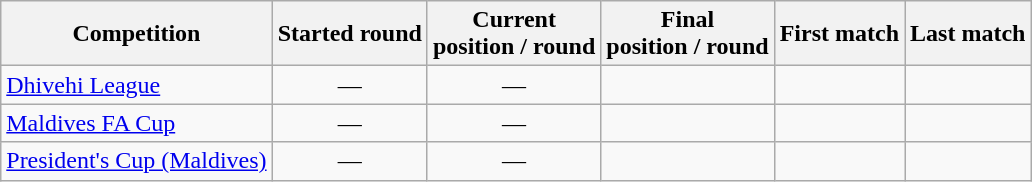<table class="wikitable">
<tr Overall>
<th>Competition</th>
<th>Started round</th>
<th>Current<br>position / round</th>
<th>Final<br>position / round</th>
<th>First match</th>
<th>Last match</th>
</tr>
<tr>
<td><a href='#'>Dhivehi League</a></td>
<td style="text-align:center;">—</td>
<td style="text-align:center;">—</td>
<td></td>
<td></td>
<td></td>
</tr>
<tr>
<td><a href='#'>Maldives FA Cup</a></td>
<td style="text-align:center;">—</td>
<td style="text-align:center;">—</td>
<td></td>
<td></td>
<td></td>
</tr>
<tr>
<td><a href='#'>President's Cup (Maldives)</a></td>
<td style="text-align:center;">—</td>
<td style="text-align:center;">—</td>
<td></td>
<td></td>
<td></td>
</tr>
</table>
